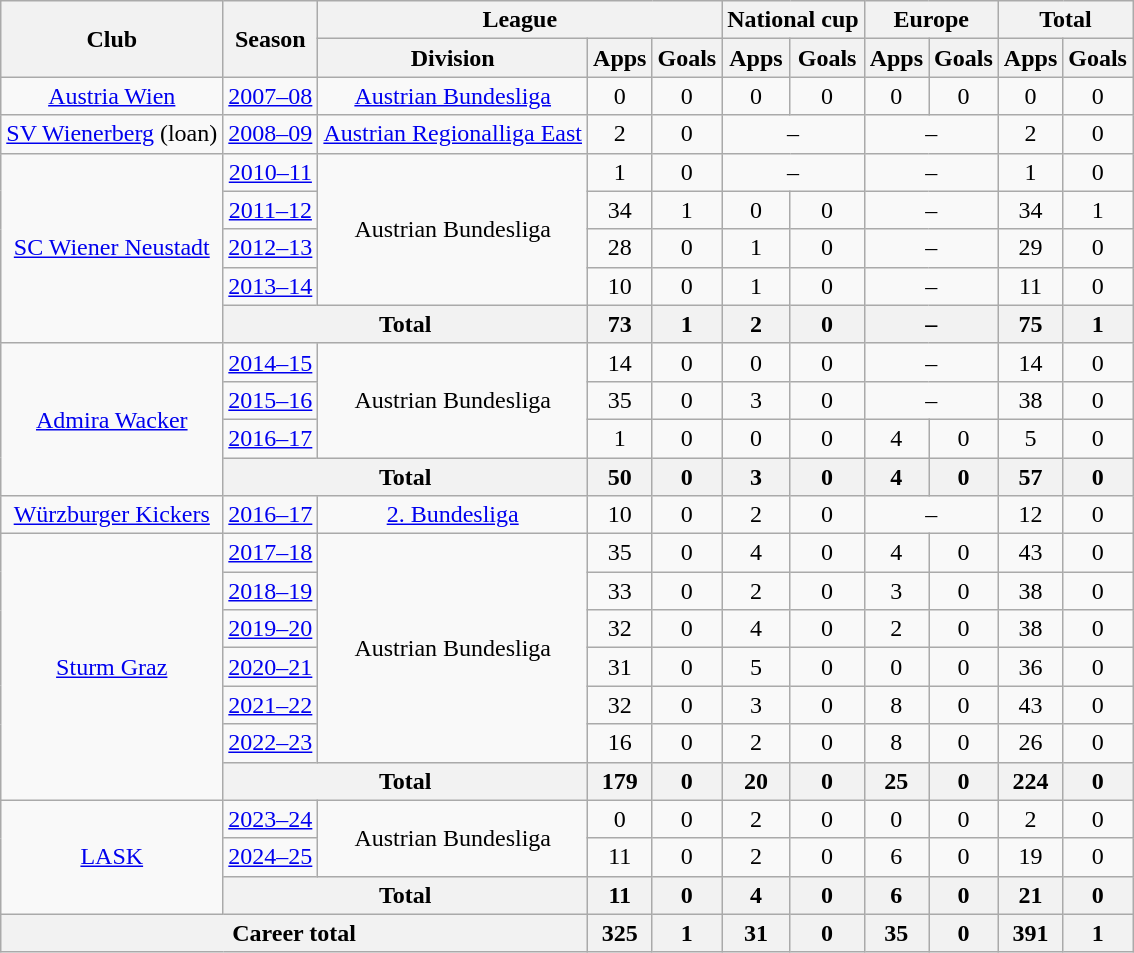<table class="wikitable" style="text-align:center">
<tr>
<th rowspan="2">Club</th>
<th rowspan="2">Season</th>
<th colspan="3">League</th>
<th colspan="2">National cup</th>
<th colspan="2">Europe</th>
<th colspan="2">Total</th>
</tr>
<tr>
<th>Division</th>
<th>Apps</th>
<th>Goals</th>
<th>Apps</th>
<th>Goals</th>
<th>Apps</th>
<th>Goals</th>
<th>Apps</th>
<th>Goals</th>
</tr>
<tr>
<td><a href='#'>Austria Wien</a></td>
<td><a href='#'>2007–08</a></td>
<td><a href='#'>Austrian Bundesliga</a></td>
<td>0</td>
<td>0</td>
<td>0</td>
<td>0</td>
<td>0</td>
<td>0</td>
<td>0</td>
<td>0</td>
</tr>
<tr>
<td><a href='#'>SV Wienerberg</a> (loan)</td>
<td><a href='#'>2008–09</a></td>
<td><a href='#'>Austrian Regionalliga East</a></td>
<td>2</td>
<td>0</td>
<td colspan="2">–</td>
<td colspan="2">–</td>
<td>2</td>
<td>0</td>
</tr>
<tr>
<td rowspan=5><a href='#'>SC Wiener Neustadt</a></td>
<td><a href='#'>2010–11</a></td>
<td rowspan=4>Austrian Bundesliga</td>
<td>1</td>
<td>0</td>
<td colspan="2">–</td>
<td colspan="2">–</td>
<td>1</td>
<td>0</td>
</tr>
<tr>
<td><a href='#'>2011–12</a></td>
<td>34</td>
<td>1</td>
<td>0</td>
<td>0</td>
<td colspan="2">–</td>
<td>34</td>
<td>1</td>
</tr>
<tr>
<td><a href='#'>2012–13</a></td>
<td>28</td>
<td>0</td>
<td>1</td>
<td>0</td>
<td colspan="2">–</td>
<td>29</td>
<td>0</td>
</tr>
<tr>
<td><a href='#'>2013–14</a></td>
<td>10</td>
<td>0</td>
<td>1</td>
<td>0</td>
<td colspan="2">–</td>
<td>11</td>
<td>0</td>
</tr>
<tr>
<th colspan=2>Total</th>
<th>73</th>
<th>1</th>
<th>2</th>
<th>0</th>
<th colspan="2">–</th>
<th>75</th>
<th>1</th>
</tr>
<tr>
<td rowspan=4><a href='#'>Admira Wacker</a></td>
<td><a href='#'>2014–15</a></td>
<td rowspan=3>Austrian Bundesliga</td>
<td>14</td>
<td>0</td>
<td>0</td>
<td>0</td>
<td colspan="2">–</td>
<td>14</td>
<td>0</td>
</tr>
<tr>
<td><a href='#'>2015–16</a></td>
<td>35</td>
<td>0</td>
<td>3</td>
<td>0</td>
<td colspan="2">–</td>
<td>38</td>
<td>0</td>
</tr>
<tr>
<td><a href='#'>2016–17</a></td>
<td>1</td>
<td>0</td>
<td>0</td>
<td>0</td>
<td>4</td>
<td>0</td>
<td>5</td>
<td>0</td>
</tr>
<tr>
<th colspan=2>Total</th>
<th>50</th>
<th>0</th>
<th>3</th>
<th>0</th>
<th>4</th>
<th>0</th>
<th>57</th>
<th>0</th>
</tr>
<tr>
<td><a href='#'>Würzburger Kickers</a></td>
<td><a href='#'>2016–17</a></td>
<td><a href='#'>2. Bundesliga</a></td>
<td>10</td>
<td>0</td>
<td>2</td>
<td>0</td>
<td colspan="2">–</td>
<td>12</td>
<td>0</td>
</tr>
<tr>
<td rowspan=7><a href='#'>Sturm Graz</a></td>
<td><a href='#'>2017–18</a></td>
<td rowspan=6>Austrian Bundesliga</td>
<td>35</td>
<td>0</td>
<td>4</td>
<td>0</td>
<td>4</td>
<td>0</td>
<td>43</td>
<td>0</td>
</tr>
<tr>
<td><a href='#'>2018–19</a></td>
<td>33</td>
<td>0</td>
<td>2</td>
<td>0</td>
<td>3</td>
<td>0</td>
<td>38</td>
<td>0</td>
</tr>
<tr>
<td><a href='#'>2019–20</a></td>
<td>32</td>
<td>0</td>
<td>4</td>
<td>0</td>
<td>2</td>
<td>0</td>
<td>38</td>
<td>0</td>
</tr>
<tr>
<td><a href='#'>2020–21</a></td>
<td>31</td>
<td>0</td>
<td>5</td>
<td>0</td>
<td>0</td>
<td>0</td>
<td>36</td>
<td>0</td>
</tr>
<tr>
<td><a href='#'>2021–22</a></td>
<td>32</td>
<td>0</td>
<td>3</td>
<td>0</td>
<td>8</td>
<td>0</td>
<td>43</td>
<td>0</td>
</tr>
<tr>
<td><a href='#'>2022–23</a></td>
<td>16</td>
<td>0</td>
<td>2</td>
<td>0</td>
<td>8</td>
<td>0</td>
<td>26</td>
<td>0</td>
</tr>
<tr>
<th colspan=2>Total</th>
<th>179</th>
<th>0</th>
<th>20</th>
<th>0</th>
<th>25</th>
<th>0</th>
<th>224</th>
<th>0</th>
</tr>
<tr>
<td rowspan=3><a href='#'>LASK</a></td>
<td><a href='#'>2023–24</a></td>
<td rowspan=2>Austrian Bundesliga</td>
<td>0</td>
<td>0</td>
<td>2</td>
<td>0</td>
<td>0</td>
<td>0</td>
<td>2</td>
<td>0</td>
</tr>
<tr>
<td><a href='#'>2024–25</a></td>
<td>11</td>
<td>0</td>
<td>2</td>
<td>0</td>
<td>6</td>
<td>0</td>
<td>19</td>
<td>0</td>
</tr>
<tr>
<th colspan=2>Total</th>
<th>11</th>
<th>0</th>
<th>4</th>
<th>0</th>
<th>6</th>
<th>0</th>
<th>21</th>
<th>0</th>
</tr>
<tr>
<th colspan=3>Career total</th>
<th>325</th>
<th>1</th>
<th>31</th>
<th>0</th>
<th>35</th>
<th>0</th>
<th>391</th>
<th>1</th>
</tr>
</table>
